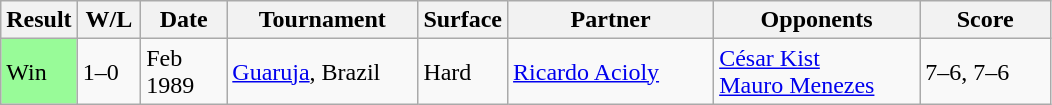<table class="sortable wikitable">
<tr>
<th style="width:40px">Result</th>
<th style="width:35px" class="unsortable">W/L</th>
<th style="width:50px">Date</th>
<th style="width:120px">Tournament</th>
<th style="width:50px">Surface</th>
<th style="width:130px">Partner</th>
<th style="width:130px">Opponents</th>
<th style="width:80px" class="unsortable">Score</th>
</tr>
<tr>
<td style="background:#98fb98;">Win</td>
<td>1–0</td>
<td>Feb 1989</td>
<td><a href='#'>Guaruja</a>, Brazil</td>
<td>Hard</td>
<td> <a href='#'>Ricardo Acioly</a></td>
<td> <a href='#'>César Kist</a><br> <a href='#'>Mauro Menezes</a></td>
<td>7–6, 7–6</td>
</tr>
</table>
